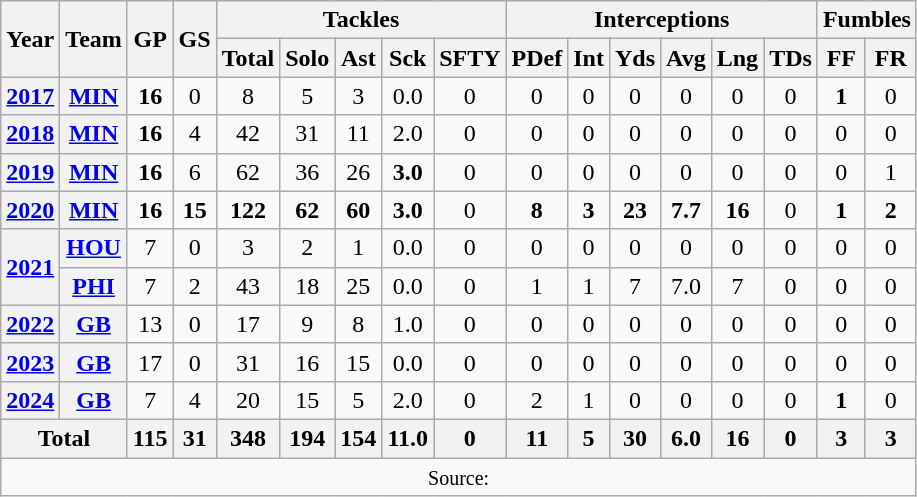<table class="wikitable" style="text-align: center;">
<tr>
<th rowspan=2>Year</th>
<th rowspan=2>Team</th>
<th rowspan=2>GP</th>
<th rowspan=2>GS</th>
<th colspan=5>Tackles</th>
<th colspan=6>Interceptions</th>
<th colspan=2>Fumbles</th>
</tr>
<tr>
<th>Total</th>
<th>Solo</th>
<th>Ast</th>
<th>Sck</th>
<th>SFTY</th>
<th>PDef</th>
<th>Int</th>
<th>Yds</th>
<th>Avg</th>
<th>Lng</th>
<th>TDs</th>
<th>FF</th>
<th>FR</th>
</tr>
<tr>
<th><a href='#'>2017</a></th>
<th><a href='#'>MIN</a></th>
<td><strong>16</strong></td>
<td>0</td>
<td>8</td>
<td>5</td>
<td>3</td>
<td>0.0</td>
<td>0</td>
<td>0</td>
<td>0</td>
<td>0</td>
<td>0</td>
<td>0</td>
<td>0</td>
<td><strong>1</strong></td>
<td>0</td>
</tr>
<tr>
<th><a href='#'>2018</a></th>
<th><a href='#'>MIN</a></th>
<td><strong>16</strong></td>
<td>4</td>
<td>42</td>
<td>31</td>
<td>11</td>
<td>2.0</td>
<td>0</td>
<td>0</td>
<td>0</td>
<td>0</td>
<td>0</td>
<td>0</td>
<td>0</td>
<td>0</td>
<td>0</td>
</tr>
<tr>
<th><a href='#'>2019</a></th>
<th><a href='#'>MIN</a></th>
<td><strong>16</strong></td>
<td>6</td>
<td>62</td>
<td>36</td>
<td>26</td>
<td><strong>3.0</strong></td>
<td>0</td>
<td>0</td>
<td>0</td>
<td>0</td>
<td>0</td>
<td>0</td>
<td>0</td>
<td>0</td>
<td>1</td>
</tr>
<tr>
<th><a href='#'>2020</a></th>
<th><a href='#'>MIN</a></th>
<td><strong>16</strong></td>
<td><strong>15</strong></td>
<td><strong>122</strong></td>
<td><strong>62</strong></td>
<td><strong>60</strong></td>
<td><strong>3.0</strong></td>
<td>0</td>
<td><strong>8</strong></td>
<td><strong>3</strong></td>
<td><strong>23</strong></td>
<td><strong>7.7</strong></td>
<td><strong>16</strong></td>
<td>0</td>
<td><strong>1</strong></td>
<td><strong>2</strong></td>
</tr>
<tr>
<th rowspan=2><a href='#'>2021</a></th>
<th><a href='#'>HOU</a></th>
<td>7</td>
<td>0</td>
<td>3</td>
<td>2</td>
<td>1</td>
<td>0.0</td>
<td>0</td>
<td>0</td>
<td>0</td>
<td>0</td>
<td>0</td>
<td>0</td>
<td>0</td>
<td>0</td>
<td>0</td>
</tr>
<tr>
<th><a href='#'>PHI</a></th>
<td>7</td>
<td>2</td>
<td>43</td>
<td>18</td>
<td>25</td>
<td>0.0</td>
<td>0</td>
<td>1</td>
<td>1</td>
<td>7</td>
<td>7.0</td>
<td>7</td>
<td>0</td>
<td>0</td>
<td>0</td>
</tr>
<tr>
<th><a href='#'>2022</a></th>
<th><a href='#'>GB</a></th>
<td>13</td>
<td>0</td>
<td>17</td>
<td>9</td>
<td>8</td>
<td>1.0</td>
<td>0</td>
<td>0</td>
<td>0</td>
<td>0</td>
<td>0</td>
<td>0</td>
<td>0</td>
<td>0</td>
<td>0</td>
</tr>
<tr>
<th><a href='#'>2023</a></th>
<th><a href='#'>GB</a></th>
<td>17</td>
<td>0</td>
<td>31</td>
<td>16</td>
<td>15</td>
<td>0.0</td>
<td>0</td>
<td>0</td>
<td>0</td>
<td>0</td>
<td>0</td>
<td>0</td>
<td>0</td>
<td>0</td>
<td>0</td>
</tr>
<tr>
<th><a href='#'>2024</a></th>
<th><a href='#'>GB</a></th>
<td>7</td>
<td>4</td>
<td>20</td>
<td>15</td>
<td>5</td>
<td>2.0</td>
<td>0</td>
<td>2</td>
<td>1</td>
<td>0</td>
<td>0</td>
<td>0</td>
<td>0</td>
<td><strong>1</strong></td>
<td>0</td>
</tr>
<tr>
<th colspan="2">Total</th>
<th>115</th>
<th>31</th>
<th>348</th>
<th>194</th>
<th>154</th>
<th>11.0</th>
<th>0</th>
<th>11</th>
<th>5</th>
<th>30</th>
<th>6.0</th>
<th>16</th>
<th>0</th>
<th>3</th>
<th>3</th>
</tr>
<tr>
<td colspan="17"><small>Source: </small></td>
</tr>
</table>
